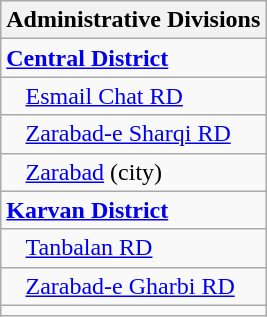<table class="wikitable">
<tr>
<th>Administrative Divisions</th>
</tr>
<tr>
<td><strong><a href='#'>Central District</a></strong></td>
</tr>
<tr>
<td style="padding-left: 1em;"><a href='#'>Esmail Chat RD</a></td>
</tr>
<tr>
<td style="padding-left: 1em;"><a href='#'>Zarabad-e Sharqi RD</a></td>
</tr>
<tr>
<td style="padding-left: 1em;"><a href='#'>Zarabad</a> (city)</td>
</tr>
<tr>
<td><strong><a href='#'>Karvan District</a></strong></td>
</tr>
<tr>
<td style="padding-left: 1em;"><a href='#'>Tanbalan RD</a></td>
</tr>
<tr>
<td style="padding-left: 1em;"><a href='#'>Zarabad-e Gharbi RD</a></td>
</tr>
<tr>
<td colspan=1></td>
</tr>
</table>
